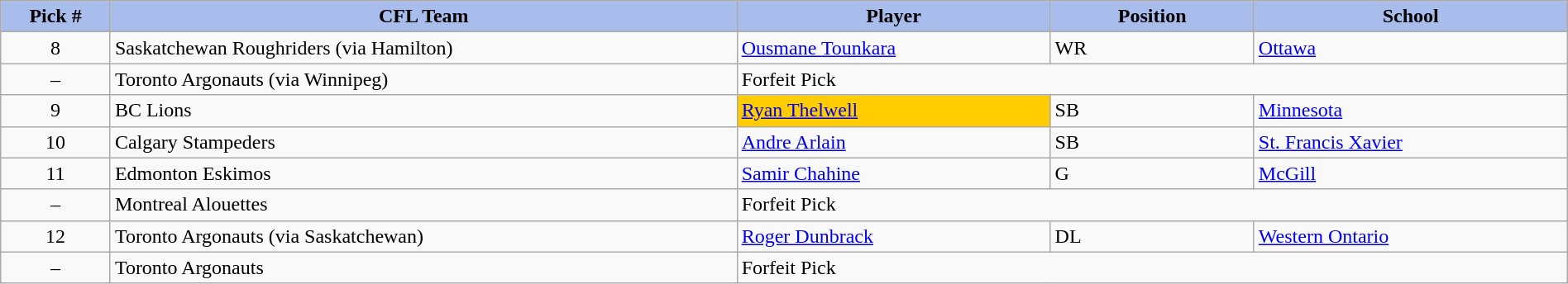<table class="wikitable" style="width: 100%">
<tr>
<th style="background:#a8bdec; width:7%;">Pick #</th>
<th style="width:40%; background:#a8bdec;">CFL Team</th>
<th style="width:20%; background:#a8bdec;">Player</th>
<th style="width:13%; background:#a8bdec;">Position</th>
<th style="width:20%; background:#a8bdec;">School</th>
</tr>
<tr>
<td align=center>8</td>
<td>Saskatchewan Roughriders (via Hamilton)</td>
<td><a href='#'>Ousmane Tounkara</a></td>
<td>WR</td>
<td><a href='#'>Ottawa</a></td>
</tr>
<tr>
<td align=center>–</td>
<td>Toronto Argonauts (via Winnipeg)</td>
<td colspan="3">Forfeit Pick</td>
</tr>
<tr>
<td align=center>9</td>
<td>BC Lions</td>
<td bgcolor="#FFCC00"><a href='#'>Ryan Thelwell</a></td>
<td>SB</td>
<td><a href='#'>Minnesota</a></td>
</tr>
<tr>
<td align=center>10</td>
<td>Calgary Stampeders</td>
<td><a href='#'>Andre Arlain</a></td>
<td>SB</td>
<td><a href='#'>St. Francis Xavier</a></td>
</tr>
<tr>
<td align=center>11</td>
<td>Edmonton Eskimos</td>
<td><a href='#'>Samir Chahine</a></td>
<td>G</td>
<td><a href='#'>McGill</a></td>
</tr>
<tr>
<td align=center>–</td>
<td>Montreal Alouettes</td>
<td colspan="3">Forfeit Pick</td>
</tr>
<tr>
<td align=center>12</td>
<td>Toronto Argonauts (via Saskatchewan)</td>
<td><a href='#'>Roger Dunbrack</a></td>
<td>DL</td>
<td><a href='#'>Western Ontario</a></td>
</tr>
<tr>
<td align=center>–</td>
<td>Toronto Argonauts</td>
<td colspan="3">Forfeit Pick</td>
</tr>
</table>
